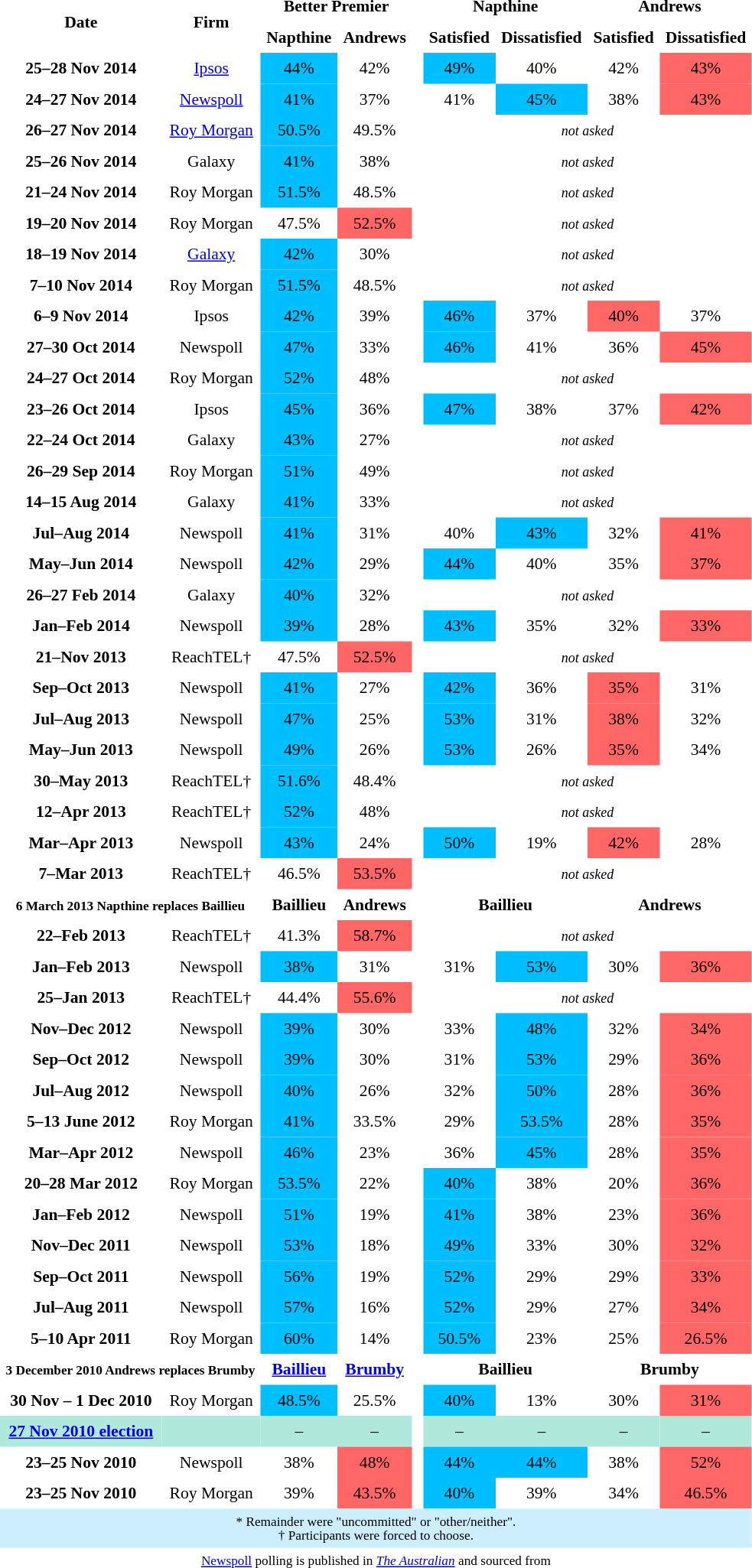<table class="toccolours" cellpadding="5" cellspacing="0" style="text-align:center; margin-right:.5em; margin-top:.4em; font-size:90%;">
<tr>
</tr>
<tr>
<th rowspan="2">Date</th>
<th rowspan="2">Firm</th>
<th colspan="2">Better Premier</th>
<th></th>
<th colspan="2">Napthine</th>
<th colspan="2">Andrews</th>
</tr>
<tr>
<th>Napthine</th>
<th>Andrews</th>
<th></th>
<th>Satisfied</th>
<th>Dissatisfied</th>
<th>Satisfied</th>
<th>Dissatisfied</th>
</tr>
<tr>
<th>25–28 Nov 2014</th>
<td><a href='#'>Ipsos</a></td>
<td style="background:#00bfff;">44%</td>
<td>42%</td>
<td></td>
<td style="background:#00bfff;">49%</td>
<td>40%</td>
<td>42%</td>
<td style="background:#f66;">43%</td>
</tr>
<tr>
<th>24–27 Nov 2014</th>
<td><a href='#'>Newspoll</a></td>
<td style="background:#00bfff;">41%</td>
<td>37%</td>
<td></td>
<td>41%</td>
<td style="background:#00bfff;">45%</td>
<td>38%</td>
<td style="background:#f66;">43%</td>
</tr>
<tr>
<th>26–27 Nov 2014</th>
<td><a href='#'>Roy Morgan</a></td>
<td style="background:#00bfff;">50.5%</td>
<td>49.5%</td>
<td></td>
<td colspan=4><em><small>not asked</small></em></td>
</tr>
<tr>
<th>25–26 Nov 2014</th>
<td>Galaxy</td>
<td style="background:#00bfff;">41%</td>
<td>38%</td>
<td></td>
<td colspan=4><em><small>not asked</small></em></td>
</tr>
<tr>
<th>21–24 Nov 2014</th>
<td>Roy Morgan</td>
<td style="background:#00bfff;">51.5%</td>
<td>48.5%</td>
<td></td>
<td colspan=4><em><small>not asked</small></em></td>
</tr>
<tr>
<th>19–20 Nov 2014</th>
<td>Roy Morgan</td>
<td>47.5%</td>
<td style="background:#f66;">52.5%</td>
<td></td>
<td colspan=4><em><small>not asked</small></em></td>
</tr>
<tr>
<th>18–19 Nov 2014</th>
<td><a href='#'>Galaxy</a></td>
<td style="background:#00bfff;">42%</td>
<td>30%</td>
<td></td>
<td colspan=4><em><small>not asked</small></em></td>
</tr>
<tr>
<th>7–10 Nov 2014</th>
<td>Roy Morgan</td>
<td style="background:#00bfff;">51.5%</td>
<td>48.5%</td>
<td></td>
<td colspan=4><em><small>not asked</small></em></td>
</tr>
<tr>
<th>6–9 Nov 2014</th>
<td>Ipsos</td>
<td style="background:#00bfff;">42%</td>
<td>39%</td>
<td></td>
<td style="background:#00bfff;">46%</td>
<td>37%</td>
<td style="background:#f66;">40%</td>
<td>37%</td>
</tr>
<tr>
<th>27–30 Oct 2014</th>
<td>Newspoll</td>
<td style="background:#00bfff;">47%</td>
<td>33%</td>
<td></td>
<td style="background:#00bfff;">46%</td>
<td>41%</td>
<td>36%</td>
<td style="background:#f66;">45%</td>
</tr>
<tr>
<th>24–27 Oct 2014</th>
<td>Roy Morgan</td>
<td style="background:#00bfff;">52%</td>
<td>48%</td>
<td></td>
<td colspan=4><em><small>not asked</small></em></td>
</tr>
<tr>
<th>23–26 Oct 2014</th>
<td>Ipsos</td>
<td style="background:#00bfff;">45%</td>
<td>36%</td>
<td></td>
<td style="background:#00bfff;">47%</td>
<td>38%</td>
<td>37%</td>
<td style="background:#f66;">42%</td>
</tr>
<tr>
<th>22–24 Oct 2014</th>
<td>Galaxy</td>
<td style="background:#00bfff;">43%</td>
<td>27%</td>
<td></td>
<td colspan=4><em><small>not asked</small></em></td>
</tr>
<tr>
<th>26–29 Sep 2014</th>
<td>Roy Morgan</td>
<td style="background:#00bfff;">51%</td>
<td>49%</td>
<td></td>
<td colspan=4><em><small>not asked</small></em></td>
</tr>
<tr>
<th>14–15 Aug 2014</th>
<td>Galaxy</td>
<td style="background:#00bfff;">41%</td>
<td>33%</td>
<td></td>
<td colspan=4><em><small>not asked</small></em></td>
</tr>
<tr>
<th>Jul–Aug 2014</th>
<td>Newspoll</td>
<td style="background:#00bfff;">41%</td>
<td>31%</td>
<td></td>
<td>40%</td>
<td style="background:#00bfff;">43%</td>
<td>32%</td>
<td style="background:#f66;">41%</td>
</tr>
<tr>
<th>May–Jun 2014</th>
<td>Newspoll</td>
<td style="background:#00bfff;">42%</td>
<td>29%</td>
<td></td>
<td style="background:#00bfff;">44%</td>
<td>40%</td>
<td>35%</td>
<td style="background:#f66;">37%</td>
</tr>
<tr>
<th>26–27 Feb 2014</th>
<td>Galaxy</td>
<td style="background:#00bfff;">40%</td>
<td>32%</td>
<td></td>
<td colspan=4><em><small>not asked</small></em></td>
</tr>
<tr>
<th>Jan–Feb 2014</th>
<td>Newspoll</td>
<td style="background:#00bfff;">39%</td>
<td>28%</td>
<td></td>
<td style="background:#00bfff;">43%</td>
<td>35%</td>
<td>32%</td>
<td style="background:#f66;">33%</td>
</tr>
<tr>
<th>21–Nov 2013</th>
<td>ReachTEL†</td>
<td>47.5%</td>
<td style="background:#f66;">52.5%</td>
<td></td>
<td colspan=4><em><small>not asked</small></em></td>
</tr>
<tr>
<th>Sep–Oct 2013</th>
<td>Newspoll</td>
<td style="background:#00bfff;">41%</td>
<td>27%</td>
<td></td>
<td style="background:#00bfff;">42%</td>
<td>36%</td>
<td style="background:#f66;">35%</td>
<td>31%</td>
</tr>
<tr>
<th>Jul–Aug 2013</th>
<td>Newspoll</td>
<td style="background:#00bfff;">47%</td>
<td>25%</td>
<td></td>
<td style="background:#00bfff;">53%</td>
<td>31%</td>
<td style="background:#f66;">38%</td>
<td>32%</td>
</tr>
<tr>
<th>May–Jun 2013</th>
<td>Newspoll</td>
<td style="background:#00bfff;">49%</td>
<td>26%</td>
<td></td>
<td style="background:#00bfff;">53%</td>
<td>26%</td>
<td style="background:#f66;">35%</td>
<td>34%</td>
</tr>
<tr>
<th>30–May 2013</th>
<td>ReachTEL†</td>
<td style="background:#00bfff;">51.6%</td>
<td>48.4%</td>
<td></td>
<td colspan=4><em><small>not asked</small></em></td>
</tr>
<tr>
<th>12–Apr 2013</th>
<td>ReachTEL†</td>
<td style="background:#00bfff;">52%</td>
<td>48%</td>
<td></td>
<td colspan=4><em><small>not asked</small></em></td>
</tr>
<tr>
<th>Mar–Apr 2013</th>
<td>Newspoll</td>
<td style="background:#00bfff;">43%</td>
<td>24%</td>
<td></td>
<td style="background:#00bfff;">50%</td>
<td>19%</td>
<td style="background:#f66;">42%</td>
<td>28%</td>
</tr>
<tr>
<th>7–Mar 2013</th>
<td>ReachTEL†</td>
<td>46.5%</td>
<td style="background:#f66;">53.5%</td>
<td></td>
<td colspan=4><em><small>not asked</small></em></td>
</tr>
<tr>
<th colspan="2" style="font-size:80%;">6 March 2013 Napthine replaces Baillieu</th>
<th>Baillieu</th>
<th>Andrews</th>
<th></th>
<th colspan="2">Baillieu</th>
<th colspan="2">Andrews</th>
</tr>
<tr>
<th>22–Feb 2013</th>
<td>ReachTEL†</td>
<td>41.3%</td>
<td style="background:#f66;">58.7%</td>
<td></td>
<td colspan=4><em><small>not asked</small></em></td>
</tr>
<tr>
<th>Jan–Feb 2013</th>
<td>Newspoll</td>
<td style="background:#00bfff;">38%</td>
<td>31%</td>
<td></td>
<td>31%</td>
<td style="background:#00bfff;">53%</td>
<td>30%</td>
<td style="background:#f66;">36%</td>
</tr>
<tr>
<th>25–Jan 2013</th>
<td>ReachTEL†</td>
<td>44.4%</td>
<td style="background:#f66;">55.6%</td>
<td></td>
<td colspan=4><em><small>not asked</small></em></td>
</tr>
<tr>
<th>Nov–Dec 2012</th>
<td>Newspoll</td>
<td style="background:#00bfff;">39%</td>
<td>30%</td>
<td></td>
<td>33%</td>
<td style="background:#00bfff;">48%</td>
<td>32%</td>
<td style="background:#f66;">34%</td>
</tr>
<tr>
<th>Sep–Oct 2012</th>
<td>Newspoll</td>
<td style="background:#00bfff;">39%</td>
<td>30%</td>
<td></td>
<td>31%</td>
<td style="background:#00bfff;">53%</td>
<td>29%</td>
<td style="background:#f66;">36%</td>
</tr>
<tr>
<th>Jul–Aug 2012</th>
<td>Newspoll</td>
<td style="background:#00bfff;">40%</td>
<td>26%</td>
<td></td>
<td>32%</td>
<td style="background:#00bfff;">50%</td>
<td>28%</td>
<td style="background:#f66;">36%</td>
</tr>
<tr>
<th>5–13 June 2012</th>
<td>Roy Morgan</td>
<td style="background:#00bfff;">41%</td>
<td>33.5%</td>
<td></td>
<td>29%</td>
<td style="background:#00bfff;">53.5%</td>
<td>28%</td>
<td style="background:#f66;">35%</td>
</tr>
<tr>
<th>Mar–Apr 2012</th>
<td>Newspoll</td>
<td style="background:#00bfff;">46%</td>
<td>23%</td>
<td></td>
<td>36%</td>
<td style="background:#00bfff;">45%</td>
<td>28%</td>
<td style="background:#f66;">35%</td>
</tr>
<tr>
<th>20–28 Mar 2012</th>
<td>Roy Morgan</td>
<td style="background:#00bfff;">53.5%</td>
<td>22%</td>
<td></td>
<td style="background:#00bfff;">40%</td>
<td>38%</td>
<td>20%</td>
<td style="background:#f66;">36%</td>
</tr>
<tr>
<th>Jan–Feb 2012</th>
<td>Newspoll</td>
<td style="background:#00bfff;">51%</td>
<td>19%</td>
<td></td>
<td style="background:#00bfff;">41%</td>
<td>38%</td>
<td>23%</td>
<td style="background:#f66;">36%</td>
</tr>
<tr>
<th>Nov–Dec 2011</th>
<td>Newspoll</td>
<td style="background:#00bfff;">53%</td>
<td>18%</td>
<td></td>
<td style="background:#00bfff;">49%</td>
<td>33%</td>
<td>30%</td>
<td style="background:#f66;">32%</td>
</tr>
<tr>
<th>Sep–Oct 2011</th>
<td>Newspoll</td>
<td style="background:#00bfff;">56%</td>
<td>19%</td>
<td></td>
<td style="background:#00bfff;">52%</td>
<td>29%</td>
<td>29%</td>
<td style="background:#f66;">33%</td>
</tr>
<tr>
<th>Jul–Aug 2011</th>
<td>Newspoll</td>
<td style="background:#00bfff;">57%</td>
<td>16%</td>
<td></td>
<td style="background:#00bfff;">52%</td>
<td>29%</td>
<td>27%</td>
<td style="background:#f66;">34%</td>
</tr>
<tr>
<th>5–10 Apr 2011</th>
<td>Roy Morgan</td>
<td style="background:#00bfff;">60%</td>
<td>14%</td>
<td></td>
<td style="background:#00bfff;">50.5%</td>
<td>23%</td>
<td>25%</td>
<td style="background:#f66;">26.5%</td>
</tr>
<tr>
<th colspan="2" style="font-size:80%;">3 December 2010 Andrews replaces Brumby</th>
<th><a href='#'>Baillieu</a></th>
<th><a href='#'>Brumby</a></th>
<th></th>
<th colspan="2">Baillieu</th>
<th colspan="2">Brumby</th>
</tr>
<tr>
<th>30 Nov – 1 Dec 2010</th>
<td>Roy Morgan</td>
<td style="background:#00bfff;">48.5%</td>
<td>25.5%</td>
<td></td>
<td style="background:#00bfff;">40%</td>
<td>13%</td>
<td>30%</td>
<td style="background:#f66;">31%</td>
</tr>
<tr>
<th style="background:#b0e9db;"><a href='#'>27 Nov 2010 election</a></th>
<td style="background:#b0e9db;"></td>
<td style="background:#b0e9db;">–</td>
<td style="background:#b0e9db;">–</td>
<td></td>
<td style="background:#b0e9db;">–</td>
<td style="background:#b0e9db;">–</td>
<td style="background:#b0e9db;">–</td>
<td style="background:#b0e9db;">–</td>
</tr>
<tr>
<th>23–25 Nov 2010</th>
<td>Newspoll</td>
<td>38%</td>
<td style="background:#f66;">48%</td>
<td></td>
<td style="background:#00bfff;">44%</td>
<td style="background:#00bfff;">44%</td>
<td>38%</td>
<td style="background:#f66;">52%</td>
</tr>
<tr>
<th>23–25 Nov 2010</th>
<td>Roy Morgan</td>
<td>39%</td>
<td style="background:#f66;">43.5%</td>
<td></td>
<td style="background:#00bfff;">40%</td>
<td>39%</td>
<td>34%</td>
<td style="background:#f66;">46.5%</td>
</tr>
<tr>
<td colspan="9" style="font-size:80%; background:#cef;">* Remainder were "uncommitted" or "other/neither".<br>† Participants were forced to choose.</td>
</tr>
<tr>
<td colspan="9"  style="font-size:80%;"><a href='#'>Newspoll</a> polling is published in <em><a href='#'>The Australian</a></em> and sourced from  </td>
</tr>
</table>
